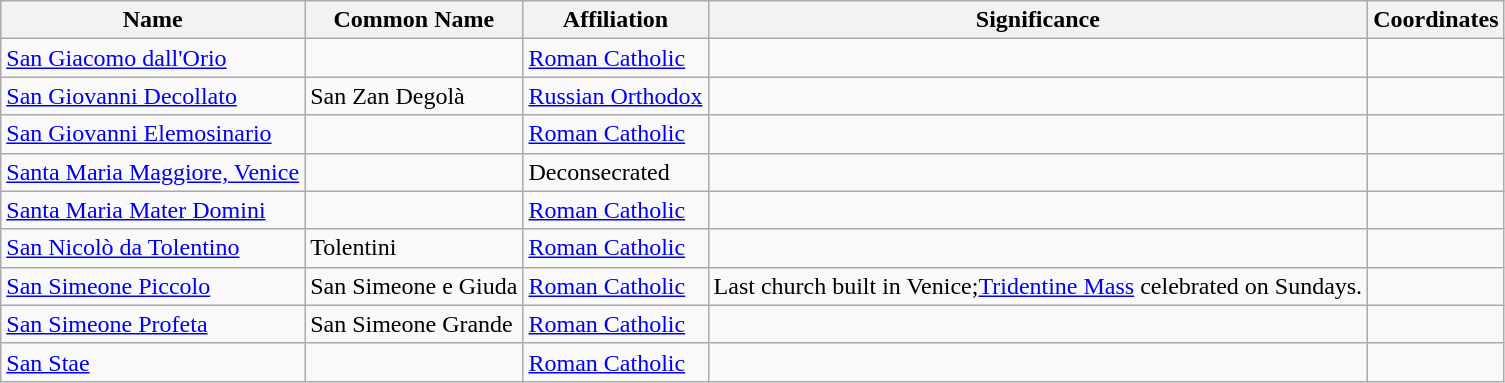<table class="wikitable sortable">
<tr>
<th>Name</th>
<th>Common Name</th>
<th>Affiliation</th>
<th>Significance</th>
<th>Coordinates</th>
</tr>
<tr>
<td><a href='#'>San Giacomo dall'Orio</a></td>
<td></td>
<td><a href='#'>Roman Catholic</a></td>
<td></td>
<td></td>
</tr>
<tr>
<td><a href='#'>San Giovanni Decollato</a></td>
<td>San Zan Degolà</td>
<td><a href='#'>Russian Orthodox</a></td>
<td></td>
<td></td>
</tr>
<tr>
<td><a href='#'>San Giovanni Elemosinario</a></td>
<td></td>
<td><a href='#'>Roman Catholic</a></td>
<td></td>
<td></td>
</tr>
<tr>
<td><a href='#'>Santa Maria Maggiore, Venice</a></td>
<td></td>
<td>Deconsecrated</td>
<td></td>
<td></td>
</tr>
<tr>
<td><a href='#'>Santa Maria Mater Domini</a></td>
<td></td>
<td><a href='#'>Roman Catholic</a></td>
<td></td>
<td></td>
</tr>
<tr>
<td><a href='#'>San Nicolò da Tolentino</a></td>
<td>Tolentini</td>
<td><a href='#'>Roman Catholic</a></td>
<td></td>
<td></td>
</tr>
<tr>
<td><a href='#'>San Simeone Piccolo</a></td>
<td>San Simeone e Giuda</td>
<td><a href='#'>Roman Catholic</a></td>
<td>Last church built in Venice;<a href='#'>Tridentine Mass</a> celebrated on Sundays.</td>
<td></td>
</tr>
<tr>
<td><a href='#'>San Simeone Profeta</a></td>
<td>San Simeone Grande</td>
<td><a href='#'>Roman Catholic</a></td>
<td></td>
<td></td>
</tr>
<tr>
<td><a href='#'>San Stae</a></td>
<td></td>
<td><a href='#'>Roman Catholic</a></td>
<td></td>
<td></td>
</tr>
</table>
